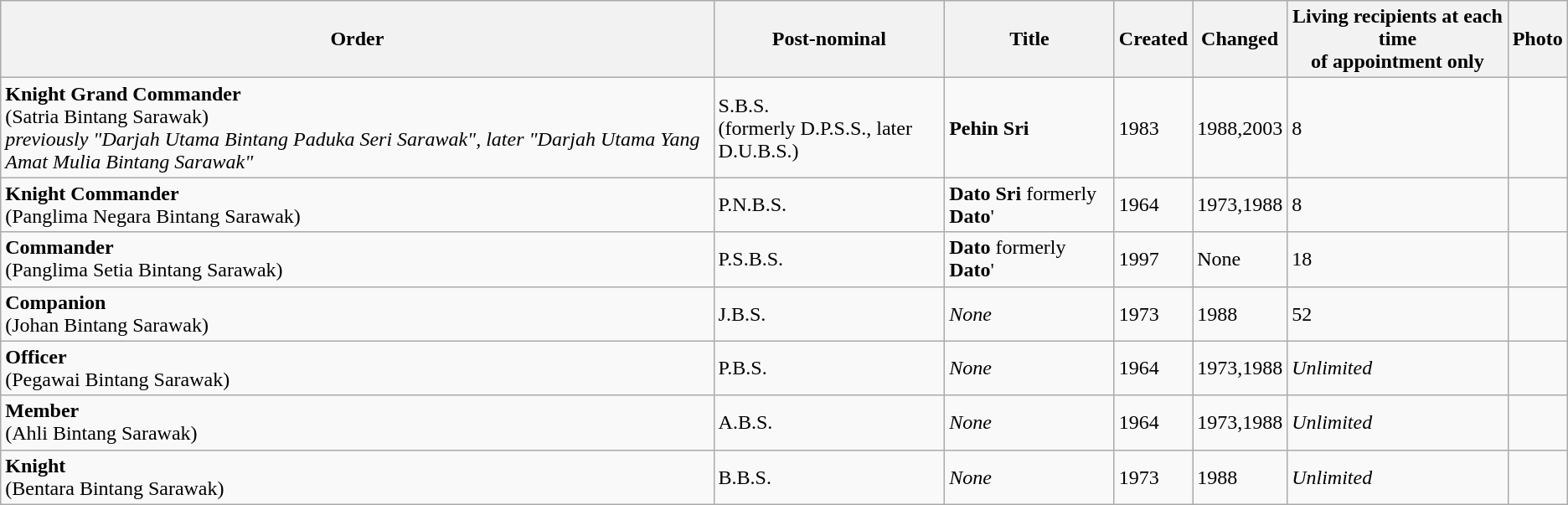<table class="wikitable">
<tr>
<th>Order</th>
<th>Post-nominal</th>
<th>Title</th>
<th>Created</th>
<th>Changed</th>
<th>Living recipients at each time <br> of appointment only</th>
<th>Photo</th>
</tr>
<tr>
<td><strong>Knight Grand Commander</strong><br>(Satria Bintang Sarawak)<br> <em>previously "Darjah Utama Bintang Paduka Seri Sarawak", later "Darjah Utama Yang Amat Mulia Bintang Sarawak"</em></td>
<td>S.B.S.<br>(formerly D.P.S.S., later D.U.B.S.)</td>
<td><strong>Pehin Sri</strong></td>
<td>1983</td>
<td>1988,2003</td>
<td>8</td>
<td></td>
</tr>
<tr>
<td><strong>Knight Commander</strong><br>(Panglima Negara Bintang Sarawak)</td>
<td>P.N.B.S.</td>
<td><strong>Dato Sri</strong> formerly <strong>Dato</strong>'</td>
<td>1964</td>
<td>1973,1988</td>
<td>8</td>
<td></td>
</tr>
<tr>
<td><strong>Commander</strong><br>(Panglima Setia Bintang Sarawak)</td>
<td>P.S.B.S.</td>
<td><strong>Dato</strong> formerly <strong>Dato</strong>'</td>
<td>1997</td>
<td>None</td>
<td>18</td>
<td></td>
</tr>
<tr>
<td><strong>Companion</strong><br>(Johan Bintang Sarawak)</td>
<td>J.B.S.</td>
<td><em>None</em></td>
<td>1973</td>
<td>1988</td>
<td>52</td>
<td></td>
</tr>
<tr>
<td><strong>Officer</strong><br>(Pegawai Bintang Sarawak)</td>
<td>P.B.S.</td>
<td><em>None</em></td>
<td>1964</td>
<td>1973,1988</td>
<td><em>Unlimited</em></td>
<td></td>
</tr>
<tr>
<td><strong>Member</strong><br>(Ahli Bintang Sarawak)</td>
<td>A.B.S.</td>
<td><em>None</em></td>
<td>1964</td>
<td>1973,1988</td>
<td><em>Unlimited</em></td>
<td></td>
</tr>
<tr>
<td><strong>Knight</strong><br>(Bentara Bintang Sarawak)</td>
<td>B.B.S.</td>
<td><em> None</em></td>
<td>1973</td>
<td>1988</td>
<td><em>Unlimited</em></td>
<td></td>
</tr>
</table>
